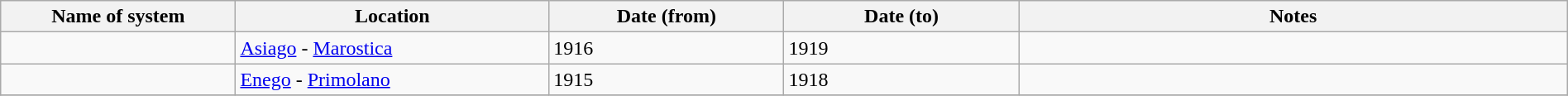<table class="wikitable" width=100%>
<tr>
<th width=15%>Name of system</th>
<th width=20%>Location</th>
<th width=15%>Date (from)</th>
<th width=15%>Date (to)</th>
<th width=35%>Notes</th>
</tr>
<tr>
<td> </td>
<td><a href='#'>Asiago</a> - <a href='#'>Marostica</a></td>
<td>1916</td>
<td>1919</td>
<td> </td>
</tr>
<tr>
<td> </td>
<td><a href='#'>Enego</a> - <a href='#'>Primolano</a></td>
<td>1915</td>
<td>1918</td>
<td> </td>
</tr>
<tr>
</tr>
</table>
